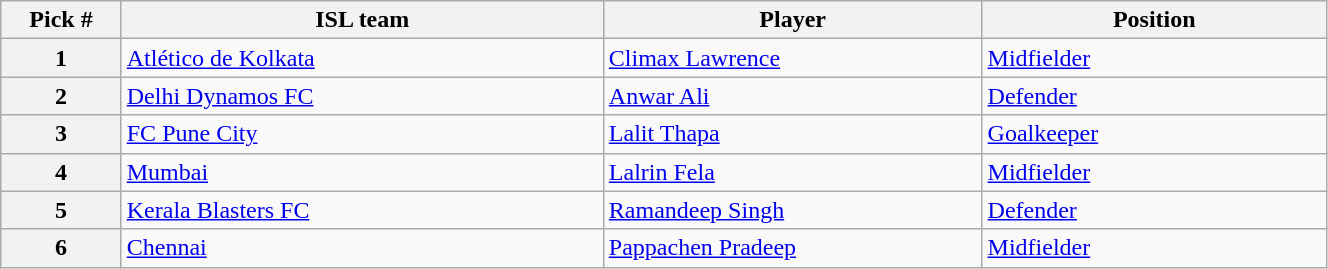<table class="wikitable sortable" style="width:70%">
<tr>
<th width=7%>Pick #</th>
<th width=28%>ISL team</th>
<th width=22%>Player</th>
<th width=20%>Position</th>
</tr>
<tr>
<th>1</th>
<td><a href='#'>Atlético de Kolkata</a></td>
<td><a href='#'>Climax Lawrence</a></td>
<td><a href='#'>Midfielder</a></td>
</tr>
<tr>
<th>2</th>
<td><a href='#'>Delhi Dynamos FC</a></td>
<td><a href='#'>Anwar Ali</a></td>
<td><a href='#'>Defender</a></td>
</tr>
<tr>
<th>3</th>
<td><a href='#'>FC Pune City</a></td>
<td><a href='#'>Lalit Thapa</a></td>
<td><a href='#'>Goalkeeper</a></td>
</tr>
<tr>
<th>4</th>
<td><a href='#'>Mumbai</a></td>
<td><a href='#'>Lalrin Fela</a></td>
<td><a href='#'>Midfielder</a></td>
</tr>
<tr>
<th>5</th>
<td><a href='#'>Kerala Blasters FC</a></td>
<td><a href='#'>Ramandeep Singh</a></td>
<td><a href='#'>Defender</a></td>
</tr>
<tr>
<th>6</th>
<td><a href='#'>Chennai</a></td>
<td><a href='#'>Pappachen Pradeep</a></td>
<td><a href='#'>Midfielder</a></td>
</tr>
</table>
